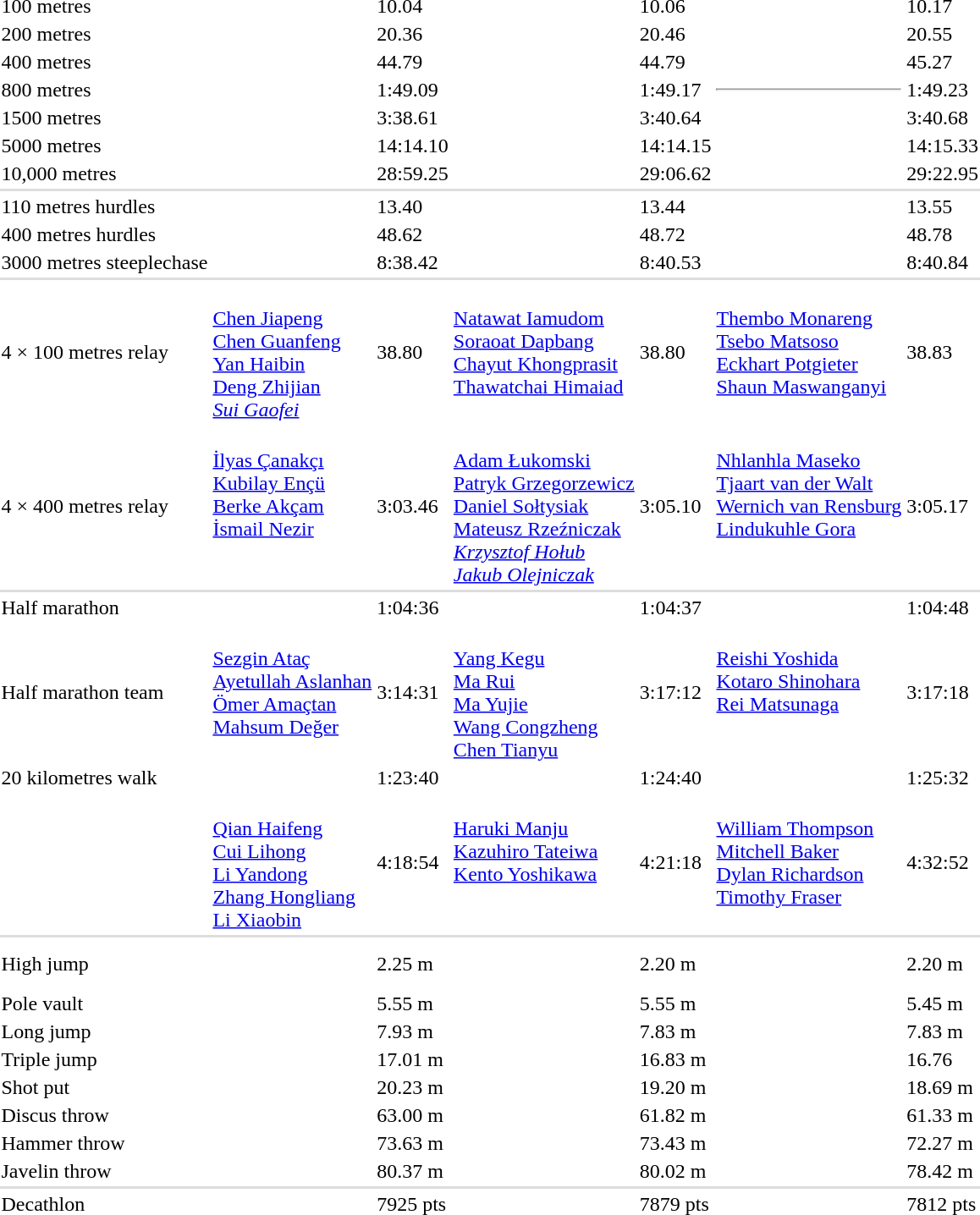<table>
<tr>
<td>100 metres<br></td>
<td></td>
<td>10.04</td>
<td></td>
<td>10.06</td>
<td></td>
<td>10.17</td>
</tr>
<tr>
<td>200 metres<br></td>
<td></td>
<td>20.36</td>
<td></td>
<td>20.46</td>
<td></td>
<td>20.55 </td>
</tr>
<tr>
<td>400 metres<br></td>
<td></td>
<td>44.79  </td>
<td></td>
<td>44.79 </td>
<td></td>
<td>45.27 </td>
</tr>
<tr>
<td>800 metres<br></td>
<td></td>
<td>1:49.09</td>
<td></td>
<td>1:49.17</td>
<td><hr></td>
<td>1:49.23</td>
</tr>
<tr>
<td>1500 metres<br></td>
<td></td>
<td>3:38.61</td>
<td></td>
<td>3:40.64</td>
<td></td>
<td>3:40.68</td>
</tr>
<tr>
<td>5000 metres<br></td>
<td></td>
<td>14:14.10</td>
<td></td>
<td>14:14.15</td>
<td></td>
<td>14:15.33 </td>
</tr>
<tr>
<td>10,000 metres<br></td>
<td></td>
<td>28:59.25</td>
<td></td>
<td>29:06.62</td>
<td></td>
<td>29:22.95</td>
</tr>
<tr>
<td bgcolor="#dddddd" colspan="7"></td>
</tr>
<tr>
<td>110 metres hurdles<br></td>
<td></td>
<td>13.40</td>
<td></td>
<td>13.44 </td>
<td></td>
<td>13.55</td>
</tr>
<tr>
<td>400 metres hurdles<br></td>
<td></td>
<td>48.62 </td>
<td></td>
<td>48.72 </td>
<td></td>
<td>48.78 </td>
</tr>
<tr>
<td>3000 metres steeplechase<br></td>
<td></td>
<td>8:38.42</td>
<td></td>
<td>8:40.53</td>
<td></td>
<td>8:40.84</td>
</tr>
<tr>
<td bgcolor="#dddddd" colspan="7"></td>
</tr>
<tr>
<td>4 × 100 metres relay<br></td>
<td valign=top><br><a href='#'>Chen Jiapeng</a><br><a href='#'>Chen Guanfeng</a><br><a href='#'>Yan Haibin</a><br><a href='#'>Deng Zhijian</a><br><em><a href='#'>Sui Gaofei</a></em></td>
<td>38.80 </td>
<td valign=top><br><a href='#'>Natawat Iamudom</a><br><a href='#'>Soraoat Dapbang</a><br><a href='#'>Chayut Khongprasit</a><br><a href='#'>Thawatchai Himaiad</a></td>
<td>38.80 </td>
<td valign=top><br><a href='#'>Thembo Monareng</a><br><a href='#'>Tsebo Matsoso</a><br><a href='#'>Eckhart Potgieter</a><br><a href='#'>Shaun Maswanganyi</a></td>
<td>38.83</td>
</tr>
<tr>
<td>4 × 400 metres relay<br></td>
<td valign=top><br><a href='#'>İlyas Çanakçı</a><br><a href='#'>Kubilay Ençü</a><br><a href='#'>Berke Akçam</a><br><a href='#'>İsmail Nezir</a></td>
<td>3:03.46 </td>
<td valign=top><br><a href='#'>Adam Łukomski</a><br><a href='#'>Patryk Grzegorzewicz</a><br><a href='#'>Daniel Sołtysiak</a><br><a href='#'>Mateusz Rzeźniczak</a><br><em><a href='#'>Krzysztof Hołub</a><br><a href='#'>Jakub Olejniczak</a></em></td>
<td>3:05.10 </td>
<td valign=top><br><a href='#'>Nhlanhla Maseko</a><br><a href='#'>Tjaart van der Walt</a><br><a href='#'>Wernich van Rensburg</a><br><a href='#'>Lindukuhle Gora</a></td>
<td>3:05.17 </td>
</tr>
<tr>
<td bgcolor="#dddddd" colspan="7"></td>
</tr>
<tr>
<td>Half marathon<br></td>
<td></td>
<td>1:04:36</td>
<td></td>
<td>1:04:37 </td>
<td></td>
<td>1:04:48</td>
</tr>
<tr>
<td>Half marathon team<br></td>
<td valign=top><br><a href='#'>Sezgin Ataç</a><br><a href='#'>Ayetullah Aslanhan</a><br><a href='#'>Ömer Amaçtan</a><br><a href='#'>Mahsum Değer</a></td>
<td>3:14:31</td>
<td valign=top><br><a href='#'>Yang Kegu</a><br><a href='#'>Ma Rui</a><br><a href='#'>Ma Yujie</a><br><a href='#'>Wang Congzheng</a><br><a href='#'>Chen Tianyu</a></td>
<td>3:17:12</td>
<td valign=top><br><a href='#'>Reishi Yoshida</a><br><a href='#'>Kotaro Shinohara</a><br><a href='#'>Rei Matsunaga</a></td>
<td>3:17:18</td>
</tr>
<tr>
<td>20 kilometres walk<br></td>
<td></td>
<td>1:23:40</td>
<td></td>
<td>1:24:40</td>
<td></td>
<td>1:25:32</td>
</tr>
<tr>
<td><br></td>
<td valign=top><br><a href='#'>Qian Haifeng</a><br><a href='#'>Cui Lihong</a><br><a href='#'>Li Yandong</a><br><a href='#'>Zhang Hongliang</a><br><a href='#'>Li Xiaobin</a></td>
<td>4:18:54</td>
<td valign=top><br><a href='#'>Haruki Manju</a><br><a href='#'>Kazuhiro Tateiwa</a><br><a href='#'>Kento Yoshikawa</a></td>
<td>4:21:18</td>
<td valign=top><br><a href='#'>William Thompson</a><br><a href='#'>Mitchell Baker</a><br><a href='#'>Dylan Richardson</a><br><a href='#'>Timothy Fraser</a></td>
<td>4:32:52</td>
</tr>
<tr>
<td bgcolor="#dddddd" colspan="7"></td>
</tr>
<tr>
<td>High jump<br></td>
<td></td>
<td>2.25 m </td>
<td></td>
<td>2.20 m</td>
<td><br><br></td>
<td>2.20 m</td>
</tr>
<tr>
<td>Pole vault<br></td>
<td></td>
<td>5.55 m</td>
<td></td>
<td>5.55 m</td>
<td></td>
<td>5.45 m</td>
</tr>
<tr>
<td>Long jump<br></td>
<td></td>
<td>7.93 m </td>
<td></td>
<td>7.83 m</td>
<td></td>
<td>7.83 m</td>
</tr>
<tr>
<td>Triple jump<br></td>
<td></td>
<td>17.01 m</td>
<td></td>
<td>16.83 m </td>
<td></td>
<td>16.76 </td>
</tr>
<tr>
<td>Shot put<br></td>
<td></td>
<td>20.23 m </td>
<td></td>
<td>19.20 m</td>
<td></td>
<td>18.69 m</td>
</tr>
<tr>
<td>Discus throw<br></td>
<td></td>
<td>63.00 m </td>
<td></td>
<td>61.82 m </td>
<td></td>
<td>61.33 m </td>
</tr>
<tr>
<td>Hammer throw<br></td>
<td></td>
<td>73.63 m</td>
<td></td>
<td>73.43 m</td>
<td></td>
<td>72.27 m</td>
</tr>
<tr>
<td>Javelin throw<br></td>
<td></td>
<td>80.37 m</td>
<td></td>
<td>80.02 m</td>
<td></td>
<td>78.42 m</td>
</tr>
<tr>
<td bgcolor="#dddddd" colspan="7"></td>
</tr>
<tr>
<td>Decathlon<br></td>
<td></td>
<td>7925 pts </td>
<td></td>
<td>7879 pts</td>
<td></td>
<td>7812 pts </td>
</tr>
</table>
